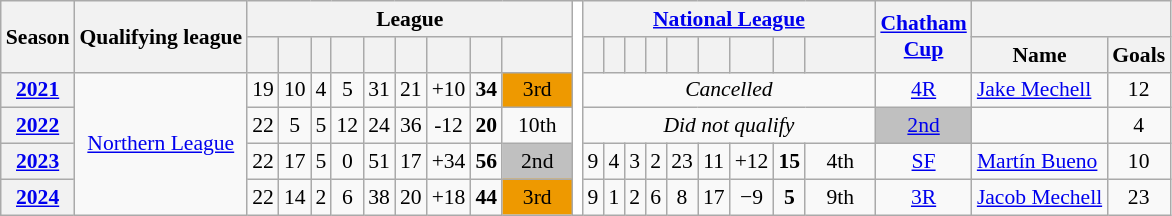<table class="wikitable" style="font-size:90%; text-align:center;">
<tr>
<th rowspan=2>Season</th>
<th rowspan=2>Qualifying league</th>
<th colspan=9>League</th>
<th style="background:white" rowspan=8></th>
<th colspan=9><a href='#'>National League</a></th>
<th rowspan=2 width=40px><a href='#'>Chatham<br>Cup</a></th>
<th colspan=2></th>
</tr>
<tr>
<th></th>
<th></th>
<th></th>
<th></th>
<th></th>
<th></th>
<th></th>
<th></th>
<th width=40px></th>
<th></th>
<th></th>
<th></th>
<th></th>
<th></th>
<th></th>
<th></th>
<th></th>
<th width=40px></th>
<th>Name</th>
<th>Goals</th>
</tr>
<tr>
<th><a href='#'>2021</a></th>
<td rowspan=10><a href='#'>Northern League</a></td>
<td>19</td>
<td>10</td>
<td>4</td>
<td>5</td>
<td>31</td>
<td>21</td>
<td>+10</td>
<td><strong>34</strong></td>
<td style="background:#e90">3rd</td>
<td colspan=9><em>Cancelled</em></td>
<td><a href='#'>4R</a></td>
<td style="text-align:left"> <a href='#'>Jake Mechell</a></td>
<td>12</td>
</tr>
<tr>
<th><a href='#'>2022</a></th>
<td>22</td>
<td>5</td>
<td>5</td>
<td>12</td>
<td>24</td>
<td>36</td>
<td>-12</td>
<td><strong>20</strong></td>
<td>10th</td>
<td colspan=9><em>Did not qualify</em></td>
<td style="background:silver;"><a href='#'>2nd</a></td>
<td style=text-align:left></td>
<td>4</td>
</tr>
<tr>
<th><a href='#'>2023</a></th>
<td>22</td>
<td>17</td>
<td>5</td>
<td>0</td>
<td>51</td>
<td>17</td>
<td>+34</td>
<td><strong>56</strong></td>
<td style="background:silver">2nd</td>
<td>9</td>
<td>4</td>
<td>3</td>
<td>2</td>
<td>23</td>
<td>11</td>
<td>+12</td>
<td><strong>15</strong></td>
<td>4th</td>
<td><a href='#'>SF</a></td>
<td align=left> <a href='#'>Martín Bueno</a></td>
<td>10</td>
</tr>
<tr>
<th><a href='#'>2024</a></th>
<td>22</td>
<td>14</td>
<td>2</td>
<td>6</td>
<td>38</td>
<td>20</td>
<td>+18</td>
<td><strong>44</strong></td>
<td style="background:#e90">3rd</td>
<td>9</td>
<td>1</td>
<td>2</td>
<td>6</td>
<td>8</td>
<td>17</td>
<td>−9</td>
<td><strong>5</strong></td>
<td>9th</td>
<td><a href='#'>3R</a></td>
<td style=text-align:left> <a href='#'>Jacob Mechell</a></td>
<td>23</td>
</tr>
</table>
